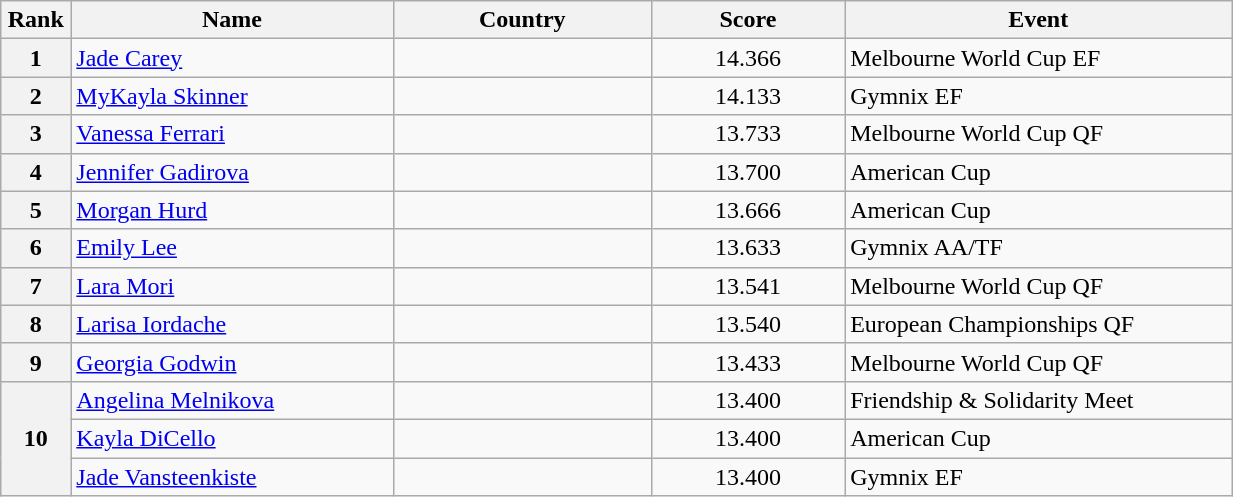<table class="wikitable sortable" style="width:65%;">
<tr>
<th style="text-align:center; width:5%;">Rank</th>
<th style="text-align:center; width:25%;">Name</th>
<th style="text-align:center; width:20%;">Country</th>
<th style="text-align:center; width:15%;">Score</th>
<th style="text-align:center; width:30%;">Event</th>
</tr>
<tr>
<th>1</th>
<td><a href='#'>Jade Carey</a></td>
<td></td>
<td align=center>14.366</td>
<td>Melbourne World Cup EF</td>
</tr>
<tr>
<th>2</th>
<td><a href='#'>MyKayla Skinner</a></td>
<td></td>
<td align=center>14.133</td>
<td>Gymnix EF</td>
</tr>
<tr>
<th>3</th>
<td><a href='#'>Vanessa Ferrari</a></td>
<td></td>
<td align=center>13.733</td>
<td>Melbourne World Cup QF</td>
</tr>
<tr>
<th>4</th>
<td><a href='#'>Jennifer Gadirova</a></td>
<td></td>
<td align=center>13.700</td>
<td>American Cup</td>
</tr>
<tr>
<th>5</th>
<td><a href='#'>Morgan Hurd</a></td>
<td></td>
<td align=center>13.666</td>
<td>American Cup</td>
</tr>
<tr>
<th>6</th>
<td><a href='#'>Emily Lee</a></td>
<td></td>
<td align="center">13.633</td>
<td>Gymnix AA/TF</td>
</tr>
<tr>
<th>7</th>
<td><a href='#'>Lara Mori</a></td>
<td></td>
<td align=center>13.541</td>
<td>Melbourne World Cup QF</td>
</tr>
<tr>
<th>8</th>
<td><a href='#'>Larisa Iordache</a></td>
<td></td>
<td align="center">13.540</td>
<td>European Championships QF</td>
</tr>
<tr>
<th>9</th>
<td><a href='#'>Georgia Godwin</a></td>
<td></td>
<td align="center">13.433</td>
<td>Melbourne World Cup QF</td>
</tr>
<tr>
<th rowspan="3">10</th>
<td><a href='#'>Angelina Melnikova</a></td>
<td></td>
<td align="center">13.400</td>
<td>Friendship & Solidarity Meet</td>
</tr>
<tr>
<td><a href='#'>Kayla DiCello</a></td>
<td></td>
<td align=center>13.400</td>
<td>American Cup</td>
</tr>
<tr>
<td><a href='#'>Jade Vansteenkiste</a></td>
<td></td>
<td align="center">13.400</td>
<td>Gymnix EF</td>
</tr>
</table>
